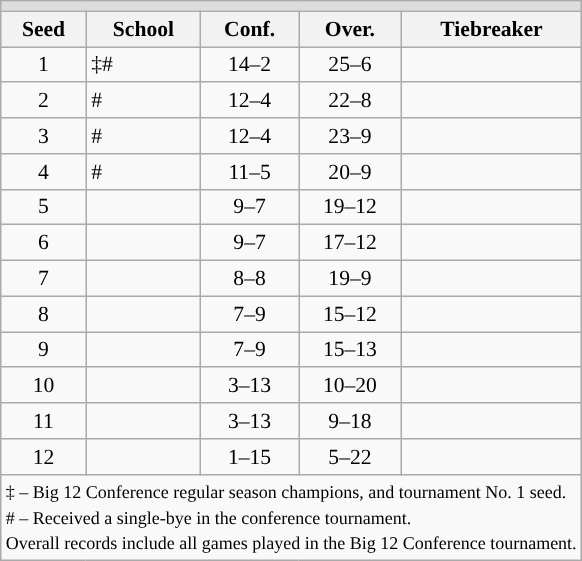<table class="wikitable" style="white-space:nowrap; font-size:90%;text-align:center">
<tr>
<td colspan="10" style="text-align:center; background:#DDDDDD; font:#000000"><strong></strong></td>
</tr>
<tr bgcolor="#efefef">
<th>Seed</th>
<th>School</th>
<th>Conf.</th>
<th>Over.</th>
<th>Tiebreaker</th>
</tr>
<tr>
<td>1</td>
<td align=left> ‡#</td>
<td>14–2</td>
<td>25–6</td>
<td></td>
</tr>
<tr>
<td>2</td>
<td align=left> #</td>
<td>12–4</td>
<td>22–8</td>
<td></td>
</tr>
<tr>
<td>3</td>
<td align=left> #</td>
<td>12–4</td>
<td>23–9</td>
<td></td>
</tr>
<tr>
<td>4</td>
<td align=left> #</td>
<td>11–5</td>
<td>20–9</td>
<td></td>
</tr>
<tr>
<td>5</td>
<td align=left></td>
<td>9–7</td>
<td>19–12</td>
<td></td>
</tr>
<tr>
<td>6</td>
<td align=left></td>
<td>9–7</td>
<td>17–12</td>
<td></td>
</tr>
<tr>
<td>7</td>
<td align=left></td>
<td>8–8</td>
<td>19–9</td>
<td></td>
</tr>
<tr>
<td>8</td>
<td align=left></td>
<td>7–9</td>
<td>15–12</td>
<td></td>
</tr>
<tr>
<td>9</td>
<td align=left></td>
<td>7–9</td>
<td>15–13</td>
<td></td>
</tr>
<tr>
<td>10</td>
<td align=left></td>
<td>3–13</td>
<td>10–20</td>
<td></td>
</tr>
<tr>
<td>11</td>
<td align=left></td>
<td>3–13</td>
<td>9–18</td>
<td></td>
</tr>
<tr>
<td>12</td>
<td align=left></td>
<td>1–15</td>
<td>5–22</td>
<td></td>
</tr>
<tr>
<td colspan="10" style="text-align:left;"><small>‡ – Big 12 Conference regular season champions, and tournament No. 1 seed.<br># – Received a single-bye in the conference tournament.<br>Overall records include all games played in the Big 12 Conference tournament.</small></td>
</tr>
</table>
